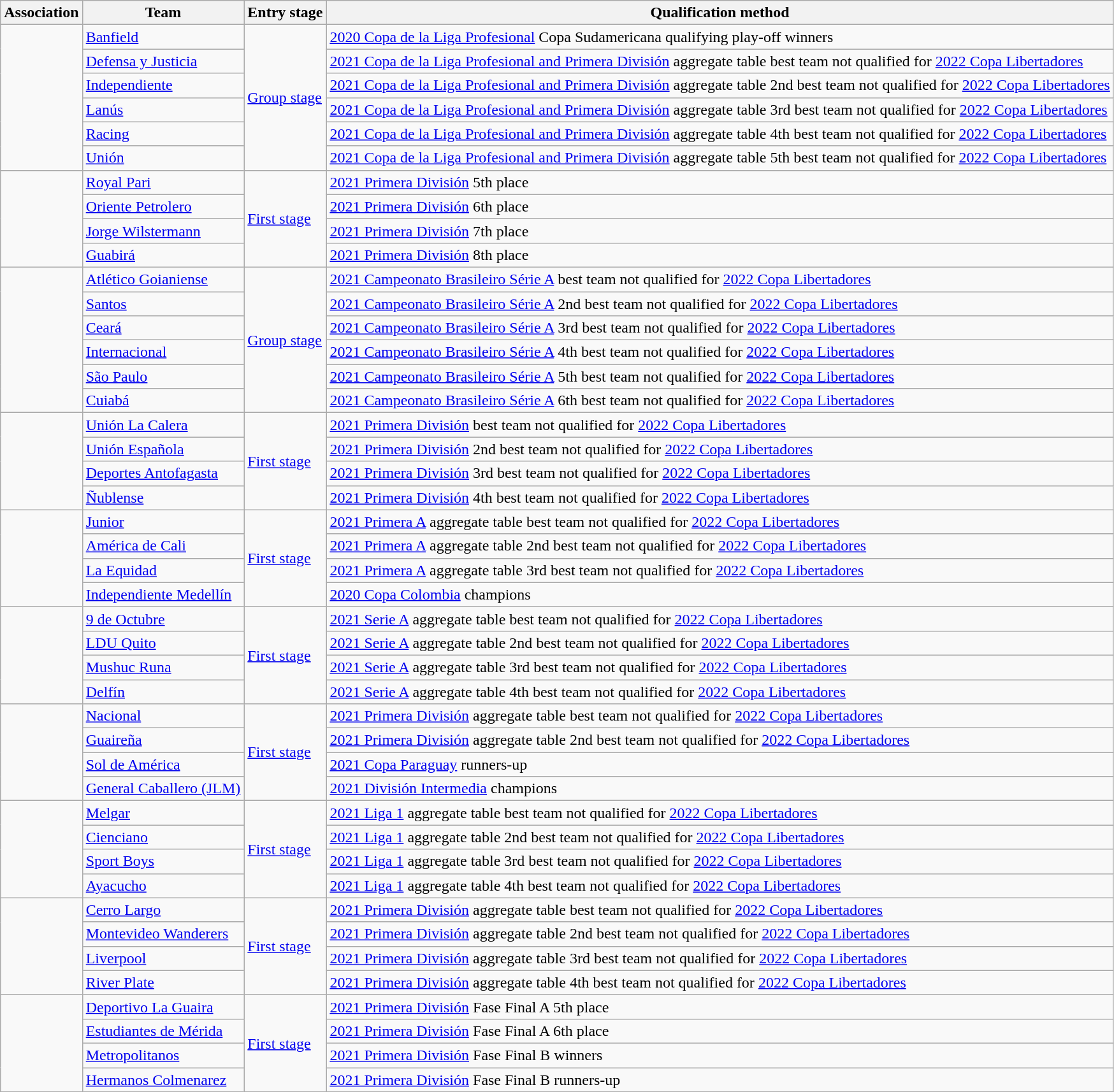<table class="wikitable">
<tr>
<th>Association</th>
<th>Team </th>
<th>Entry stage</th>
<th>Qualification method</th>
</tr>
<tr>
<td rowspan=6><br></td>
<td><a href='#'>Banfield</a> </td>
<td rowspan=6><a href='#'>Group stage</a></td>
<td><a href='#'>2020 Copa de la Liga Profesional</a> Copa Sudamericana qualifying play-off winners</td>
</tr>
<tr>
<td><a href='#'>Defensa y Justicia</a> </td>
<td><a href='#'>2021 Copa de la Liga Profesional and Primera División</a> aggregate table best team not qualified for <a href='#'>2022 Copa Libertadores</a></td>
</tr>
<tr>
<td><a href='#'>Independiente</a> </td>
<td><a href='#'>2021 Copa de la Liga Profesional and Primera División</a> aggregate table 2nd best team not qualified for <a href='#'>2022 Copa Libertadores</a></td>
</tr>
<tr>
<td><a href='#'>Lanús</a> </td>
<td><a href='#'>2021 Copa de la Liga Profesional and Primera División</a> aggregate table 3rd best team not qualified for <a href='#'>2022 Copa Libertadores</a></td>
</tr>
<tr>
<td><a href='#'>Racing</a> </td>
<td><a href='#'>2021 Copa de la Liga Profesional and Primera División</a> aggregate table 4th best team not qualified for <a href='#'>2022 Copa Libertadores</a></td>
</tr>
<tr>
<td><a href='#'>Unión</a> </td>
<td><a href='#'>2021 Copa de la Liga Profesional and Primera División</a> aggregate table 5th best team not qualified for <a href='#'>2022 Copa Libertadores</a></td>
</tr>
<tr>
<td rowspan=4><br></td>
<td><a href='#'>Royal Pari</a> </td>
<td rowspan=4><a href='#'>First stage</a></td>
<td><a href='#'>2021 Primera División</a> 5th place</td>
</tr>
<tr>
<td><a href='#'>Oriente Petrolero</a> </td>
<td><a href='#'>2021 Primera División</a> 6th place</td>
</tr>
<tr>
<td><a href='#'>Jorge Wilstermann</a> </td>
<td><a href='#'>2021 Primera División</a> 7th place</td>
</tr>
<tr>
<td><a href='#'>Guabirá</a> </td>
<td><a href='#'>2021 Primera División</a> 8th place</td>
</tr>
<tr>
<td rowspan=6><br></td>
<td><a href='#'>Atlético Goianiense</a> </td>
<td rowspan=6><a href='#'>Group stage</a></td>
<td><a href='#'>2021 Campeonato Brasileiro Série A</a> best team not qualified for <a href='#'>2022 Copa Libertadores</a></td>
</tr>
<tr>
<td><a href='#'>Santos</a> </td>
<td><a href='#'>2021 Campeonato Brasileiro Série A</a> 2nd best team not qualified for <a href='#'>2022 Copa Libertadores</a></td>
</tr>
<tr>
<td><a href='#'>Ceará</a> </td>
<td><a href='#'>2021 Campeonato Brasileiro Série A</a> 3rd best team not qualified for <a href='#'>2022 Copa Libertadores</a></td>
</tr>
<tr>
<td><a href='#'>Internacional</a> </td>
<td><a href='#'>2021 Campeonato Brasileiro Série A</a> 4th best team not qualified for <a href='#'>2022 Copa Libertadores</a></td>
</tr>
<tr>
<td><a href='#'>São Paulo</a> </td>
<td><a href='#'>2021 Campeonato Brasileiro Série A</a> 5th best team not qualified for <a href='#'>2022 Copa Libertadores</a></td>
</tr>
<tr>
<td><a href='#'>Cuiabá</a> </td>
<td><a href='#'>2021 Campeonato Brasileiro Série A</a> 6th best team not qualified for <a href='#'>2022 Copa Libertadores</a></td>
</tr>
<tr>
<td rowspan=4><br></td>
<td><a href='#'>Unión La Calera</a> </td>
<td rowspan=4><a href='#'>First stage</a></td>
<td><a href='#'>2021 Primera División</a> best team not qualified for <a href='#'>2022 Copa Libertadores</a></td>
</tr>
<tr>
<td><a href='#'>Unión Española</a> </td>
<td><a href='#'>2021 Primera División</a> 2nd best team not qualified for <a href='#'>2022 Copa Libertadores</a></td>
</tr>
<tr>
<td><a href='#'>Deportes Antofagasta</a> </td>
<td><a href='#'>2021 Primera División</a> 3rd best team not qualified for <a href='#'>2022 Copa Libertadores</a></td>
</tr>
<tr>
<td><a href='#'>Ñublense</a> </td>
<td><a href='#'>2021 Primera División</a> 4th best team not qualified for <a href='#'>2022 Copa Libertadores</a></td>
</tr>
<tr>
<td rowspan=4><br></td>
<td><a href='#'>Junior</a> </td>
<td rowspan=4><a href='#'>First stage</a></td>
<td><a href='#'>2021 Primera A</a> aggregate table best team not qualified for <a href='#'>2022 Copa Libertadores</a></td>
</tr>
<tr>
<td><a href='#'>América de Cali</a> </td>
<td><a href='#'>2021 Primera A</a> aggregate table 2nd best team not qualified for <a href='#'>2022 Copa Libertadores</a></td>
</tr>
<tr>
<td><a href='#'>La Equidad</a> </td>
<td><a href='#'>2021 Primera A</a> aggregate table 3rd best team not qualified for <a href='#'>2022 Copa Libertadores</a></td>
</tr>
<tr>
<td><a href='#'>Independiente Medellín</a> </td>
<td><a href='#'>2020 Copa Colombia</a> champions</td>
</tr>
<tr>
<td rowspan=4><br></td>
<td><a href='#'>9 de Octubre</a> </td>
<td rowspan=4><a href='#'>First stage</a></td>
<td><a href='#'>2021 Serie A</a> aggregate table best team not qualified for <a href='#'>2022 Copa Libertadores</a></td>
</tr>
<tr>
<td><a href='#'>LDU Quito</a> </td>
<td><a href='#'>2021 Serie A</a> aggregate table 2nd best team not qualified for <a href='#'>2022 Copa Libertadores</a></td>
</tr>
<tr>
<td><a href='#'>Mushuc Runa</a> </td>
<td><a href='#'>2021 Serie A</a> aggregate table 3rd best team not qualified for <a href='#'>2022 Copa Libertadores</a></td>
</tr>
<tr>
<td><a href='#'>Delfín</a> </td>
<td><a href='#'>2021 Serie A</a> aggregate table 4th best team not qualified for <a href='#'>2022 Copa Libertadores</a></td>
</tr>
<tr>
<td rowspan=4><br></td>
<td><a href='#'>Nacional</a> </td>
<td rowspan=4><a href='#'>First stage</a></td>
<td><a href='#'>2021 Primera División</a> aggregate table best team not qualified for <a href='#'>2022 Copa Libertadores</a></td>
</tr>
<tr>
<td><a href='#'>Guaireña</a> </td>
<td><a href='#'>2021 Primera División</a> aggregate table 2nd best team not qualified for <a href='#'>2022 Copa Libertadores</a></td>
</tr>
<tr>
<td><a href='#'>Sol de América</a> </td>
<td><a href='#'>2021 Copa Paraguay</a> runners-up</td>
</tr>
<tr>
<td><a href='#'>General Caballero (JLM)</a> </td>
<td><a href='#'>2021 División Intermedia</a> champions</td>
</tr>
<tr>
<td rowspan=4><br></td>
<td><a href='#'>Melgar</a> </td>
<td rowspan=4><a href='#'>First stage</a></td>
<td><a href='#'>2021 Liga 1</a> aggregate table best team not qualified for <a href='#'>2022 Copa Libertadores</a></td>
</tr>
<tr>
<td><a href='#'>Cienciano</a> </td>
<td><a href='#'>2021 Liga 1</a> aggregate table 2nd best team not qualified for <a href='#'>2022 Copa Libertadores</a></td>
</tr>
<tr>
<td><a href='#'>Sport Boys</a> </td>
<td><a href='#'>2021 Liga 1</a> aggregate table 3rd best team not qualified for <a href='#'>2022 Copa Libertadores</a></td>
</tr>
<tr>
<td><a href='#'>Ayacucho</a> </td>
<td><a href='#'>2021 Liga 1</a> aggregate table 4th best team not qualified for <a href='#'>2022 Copa Libertadores</a></td>
</tr>
<tr>
<td rowspan=4><br></td>
<td><a href='#'>Cerro Largo</a> </td>
<td rowspan=4><a href='#'>First stage</a></td>
<td><a href='#'>2021 Primera División</a> aggregate table best team not qualified for <a href='#'>2022 Copa Libertadores</a></td>
</tr>
<tr>
<td><a href='#'>Montevideo Wanderers</a> </td>
<td><a href='#'>2021 Primera División</a> aggregate table 2nd best team not qualified for <a href='#'>2022 Copa Libertadores</a></td>
</tr>
<tr>
<td><a href='#'>Liverpool</a> </td>
<td><a href='#'>2021 Primera División</a> aggregate table 3rd best team not qualified for <a href='#'>2022 Copa Libertadores</a></td>
</tr>
<tr>
<td><a href='#'>River Plate</a> </td>
<td><a href='#'>2021 Primera División</a> aggregate table 4th best team not qualified for <a href='#'>2022 Copa Libertadores</a></td>
</tr>
<tr>
<td rowspan=4><br></td>
<td><a href='#'>Deportivo La Guaira</a> </td>
<td rowspan=4><a href='#'>First stage</a></td>
<td><a href='#'>2021 Primera División</a> Fase Final A 5th place</td>
</tr>
<tr>
<td><a href='#'>Estudiantes de Mérida</a> </td>
<td><a href='#'>2021 Primera División</a> Fase Final A 6th place</td>
</tr>
<tr>
<td><a href='#'>Metropolitanos</a> </td>
<td><a href='#'>2021 Primera División</a> Fase Final B winners</td>
</tr>
<tr>
<td><a href='#'>Hermanos Colmenarez</a> </td>
<td><a href='#'>2021 Primera División</a> Fase Final B runners-up</td>
</tr>
</table>
